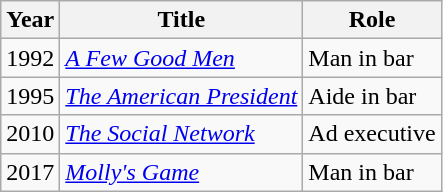<table class="wikitable">
<tr>
<th>Year</th>
<th>Title</th>
<th>Role</th>
</tr>
<tr>
<td>1992</td>
<td><em><a href='#'>A Few Good Men</a></em></td>
<td>Man in bar</td>
</tr>
<tr>
<td>1995</td>
<td><em><a href='#'>The American President</a></em></td>
<td>Aide in bar</td>
</tr>
<tr>
<td>2010</td>
<td><em><a href='#'>The Social Network</a></em></td>
<td>Ad executive</td>
</tr>
<tr>
<td>2017</td>
<td><em><a href='#'>Molly's Game</a></em></td>
<td>Man in bar</td>
</tr>
</table>
